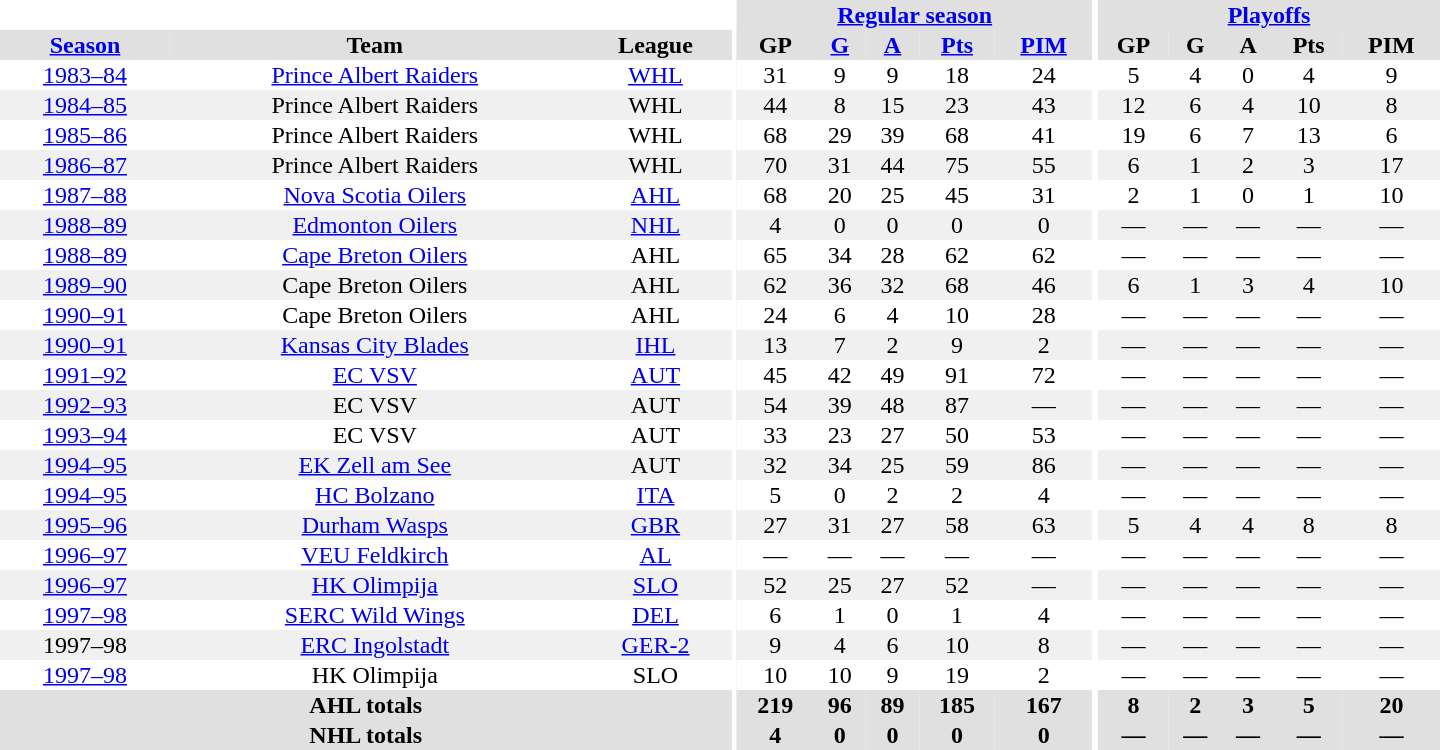<table border="0" cellpadding="1" cellspacing="0" style="text-align:center; width:60em">
<tr bgcolor="#e0e0e0">
<th colspan="3" bgcolor="#ffffff"></th>
<th rowspan="100" bgcolor="#ffffff"></th>
<th colspan="5"><a href='#'>Regular season</a></th>
<th rowspan="100" bgcolor="#ffffff"></th>
<th colspan="5"><a href='#'>Playoffs</a></th>
</tr>
<tr bgcolor="#e0e0e0">
<th><a href='#'>Season</a></th>
<th>Team</th>
<th>League</th>
<th>GP</th>
<th><a href='#'>G</a></th>
<th><a href='#'>A</a></th>
<th><a href='#'>Pts</a></th>
<th><a href='#'>PIM</a></th>
<th>GP</th>
<th>G</th>
<th>A</th>
<th>Pts</th>
<th>PIM</th>
</tr>
<tr>
<td><a href='#'>1983–84</a></td>
<td><a href='#'>Prince Albert Raiders</a></td>
<td><a href='#'>WHL</a></td>
<td>31</td>
<td>9</td>
<td>9</td>
<td>18</td>
<td>24</td>
<td>5</td>
<td>4</td>
<td>0</td>
<td>4</td>
<td>9</td>
</tr>
<tr bgcolor="#f0f0f0">
<td><a href='#'>1984–85</a></td>
<td>Prince Albert Raiders</td>
<td>WHL</td>
<td>44</td>
<td>8</td>
<td>15</td>
<td>23</td>
<td>43</td>
<td>12</td>
<td>6</td>
<td>4</td>
<td>10</td>
<td>8</td>
</tr>
<tr>
<td><a href='#'>1985–86</a></td>
<td>Prince Albert Raiders</td>
<td>WHL</td>
<td>68</td>
<td>29</td>
<td>39</td>
<td>68</td>
<td>41</td>
<td>19</td>
<td>6</td>
<td>7</td>
<td>13</td>
<td>6</td>
</tr>
<tr bgcolor="#f0f0f0">
<td><a href='#'>1986–87</a></td>
<td>Prince Albert Raiders</td>
<td>WHL</td>
<td>70</td>
<td>31</td>
<td>44</td>
<td>75</td>
<td>55</td>
<td>6</td>
<td>1</td>
<td>2</td>
<td>3</td>
<td>17</td>
</tr>
<tr>
<td><a href='#'>1987–88</a></td>
<td><a href='#'>Nova Scotia Oilers</a></td>
<td><a href='#'>AHL</a></td>
<td>68</td>
<td>20</td>
<td>25</td>
<td>45</td>
<td>31</td>
<td>2</td>
<td>1</td>
<td>0</td>
<td>1</td>
<td>10</td>
</tr>
<tr bgcolor="#f0f0f0">
<td><a href='#'>1988–89</a></td>
<td><a href='#'>Edmonton Oilers</a></td>
<td><a href='#'>NHL</a></td>
<td>4</td>
<td>0</td>
<td>0</td>
<td>0</td>
<td>0</td>
<td>—</td>
<td>—</td>
<td>—</td>
<td>—</td>
<td>—</td>
</tr>
<tr>
<td><a href='#'>1988–89</a></td>
<td><a href='#'>Cape Breton Oilers</a></td>
<td>AHL</td>
<td>65</td>
<td>34</td>
<td>28</td>
<td>62</td>
<td>62</td>
<td>—</td>
<td>—</td>
<td>—</td>
<td>—</td>
<td>—</td>
</tr>
<tr bgcolor="#f0f0f0">
<td><a href='#'>1989–90</a></td>
<td>Cape Breton Oilers</td>
<td>AHL</td>
<td>62</td>
<td>36</td>
<td>32</td>
<td>68</td>
<td>46</td>
<td>6</td>
<td>1</td>
<td>3</td>
<td>4</td>
<td>10</td>
</tr>
<tr>
<td><a href='#'>1990–91</a></td>
<td>Cape Breton Oilers</td>
<td>AHL</td>
<td>24</td>
<td>6</td>
<td>4</td>
<td>10</td>
<td>28</td>
<td>—</td>
<td>—</td>
<td>—</td>
<td>—</td>
<td>—</td>
</tr>
<tr bgcolor="#f0f0f0">
<td><a href='#'>1990–91</a></td>
<td><a href='#'>Kansas City Blades</a></td>
<td><a href='#'>IHL</a></td>
<td>13</td>
<td>7</td>
<td>2</td>
<td>9</td>
<td>2</td>
<td>—</td>
<td>—</td>
<td>—</td>
<td>—</td>
<td>—</td>
</tr>
<tr>
<td><a href='#'>1991–92</a></td>
<td><a href='#'>EC VSV</a></td>
<td><a href='#'>AUT</a></td>
<td>45</td>
<td>42</td>
<td>49</td>
<td>91</td>
<td>72</td>
<td>—</td>
<td>—</td>
<td>—</td>
<td>—</td>
<td>—</td>
</tr>
<tr bgcolor="#f0f0f0">
<td><a href='#'>1992–93</a></td>
<td>EC VSV</td>
<td>AUT</td>
<td>54</td>
<td>39</td>
<td>48</td>
<td>87</td>
<td>—</td>
<td>—</td>
<td>—</td>
<td>—</td>
<td>—</td>
<td>—</td>
</tr>
<tr>
<td><a href='#'>1993–94</a></td>
<td>EC VSV</td>
<td>AUT</td>
<td>33</td>
<td>23</td>
<td>27</td>
<td>50</td>
<td>53</td>
<td>—</td>
<td>—</td>
<td>—</td>
<td>—</td>
<td>—</td>
</tr>
<tr bgcolor="#f0f0f0">
<td><a href='#'>1994–95</a></td>
<td><a href='#'>EK Zell am See</a></td>
<td>AUT</td>
<td>32</td>
<td>34</td>
<td>25</td>
<td>59</td>
<td>86</td>
<td>—</td>
<td>—</td>
<td>—</td>
<td>—</td>
<td>—</td>
</tr>
<tr>
<td><a href='#'>1994–95</a></td>
<td><a href='#'>HC Bolzano</a></td>
<td><a href='#'>ITA</a></td>
<td>5</td>
<td>0</td>
<td>2</td>
<td>2</td>
<td>4</td>
<td>—</td>
<td>—</td>
<td>—</td>
<td>—</td>
<td>—</td>
</tr>
<tr bgcolor="#f0f0f0">
<td><a href='#'>1995–96</a></td>
<td><a href='#'>Durham Wasps</a></td>
<td><a href='#'>GBR</a></td>
<td>27</td>
<td>31</td>
<td>27</td>
<td>58</td>
<td>63</td>
<td>5</td>
<td>4</td>
<td>4</td>
<td>8</td>
<td>8</td>
</tr>
<tr>
<td><a href='#'>1996–97</a></td>
<td><a href='#'>VEU Feldkirch</a></td>
<td><a href='#'>AL</a></td>
<td>—</td>
<td>—</td>
<td>—</td>
<td>—</td>
<td>—</td>
<td>—</td>
<td>—</td>
<td>—</td>
<td>—</td>
<td>—</td>
</tr>
<tr bgcolor="#f0f0f0">
<td><a href='#'>1996–97</a></td>
<td><a href='#'>HK Olimpija</a></td>
<td><a href='#'>SLO</a></td>
<td>52</td>
<td>25</td>
<td>27</td>
<td>52</td>
<td>—</td>
<td>—</td>
<td>—</td>
<td>—</td>
<td>—</td>
<td>—</td>
</tr>
<tr>
<td><a href='#'>1997–98</a></td>
<td><a href='#'>SERC Wild Wings</a></td>
<td><a href='#'>DEL</a></td>
<td>6</td>
<td>1</td>
<td>0</td>
<td>1</td>
<td>4</td>
<td>—</td>
<td>—</td>
<td>—</td>
<td>—</td>
<td>—</td>
</tr>
<tr bgcolor="#f0f0f0">
<td>1997–98</td>
<td><a href='#'>ERC Ingolstadt</a></td>
<td><a href='#'>GER-2</a></td>
<td>9</td>
<td>4</td>
<td>6</td>
<td>10</td>
<td>8</td>
<td>—</td>
<td>—</td>
<td>—</td>
<td>—</td>
<td>—</td>
</tr>
<tr>
<td><a href='#'>1997–98</a></td>
<td>HK Olimpija</td>
<td>SLO</td>
<td>10</td>
<td>10</td>
<td>9</td>
<td>19</td>
<td>2</td>
<td>—</td>
<td>—</td>
<td>—</td>
<td>—</td>
<td>—</td>
</tr>
<tr bgcolor="#e0e0e0">
<th colspan="3">AHL totals</th>
<th>219</th>
<th>96</th>
<th>89</th>
<th>185</th>
<th>167</th>
<th>8</th>
<th>2</th>
<th>3</th>
<th>5</th>
<th>20</th>
</tr>
<tr bgcolor="#e0e0e0">
<th colspan="3">NHL totals</th>
<th>4</th>
<th>0</th>
<th>0</th>
<th>0</th>
<th>0</th>
<th>—</th>
<th>—</th>
<th>—</th>
<th>—</th>
<th>—</th>
</tr>
</table>
